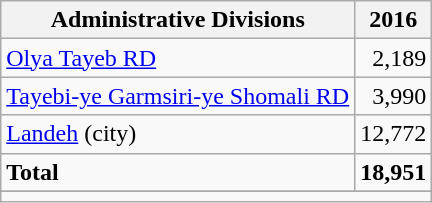<table class="wikitable">
<tr>
<th>Administrative Divisions</th>
<th>2016</th>
</tr>
<tr>
<td><a href='#'>Olya Tayeb RD</a></td>
<td style="text-align: right;">2,189</td>
</tr>
<tr>
<td><a href='#'>Tayebi-ye Garmsiri-ye Shomali RD</a></td>
<td style="text-align: right;">3,990</td>
</tr>
<tr>
<td><a href='#'>Landeh</a> (city)</td>
<td style="text-align: right;">12,772</td>
</tr>
<tr>
<td><strong>Total</strong></td>
<td style="text-align: right;"><strong>18,951</strong></td>
</tr>
<tr>
</tr>
<tr>
<td colspan=2></td>
</tr>
</table>
